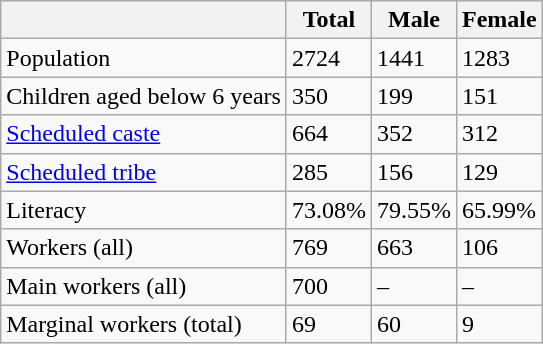<table class="wikitable sortable">
<tr>
<th></th>
<th>Total</th>
<th>Male</th>
<th>Female</th>
</tr>
<tr>
<td>Population</td>
<td>2724</td>
<td>1441</td>
<td>1283</td>
</tr>
<tr>
<td>Children aged below 6 years</td>
<td>350</td>
<td>199</td>
<td>151</td>
</tr>
<tr>
<td><a href='#'>Scheduled caste</a></td>
<td>664</td>
<td>352</td>
<td>312</td>
</tr>
<tr>
<td><a href='#'>Scheduled tribe</a></td>
<td>285</td>
<td>156</td>
<td>129</td>
</tr>
<tr>
<td>Literacy</td>
<td>73.08%</td>
<td>79.55%</td>
<td>65.99%</td>
</tr>
<tr>
<td>Workers (all)</td>
<td>769</td>
<td>663</td>
<td>106</td>
</tr>
<tr>
<td>Main workers (all)</td>
<td>700</td>
<td>–</td>
<td>–</td>
</tr>
<tr>
<td>Marginal workers (total)</td>
<td>69</td>
<td>60</td>
<td>9</td>
</tr>
</table>
